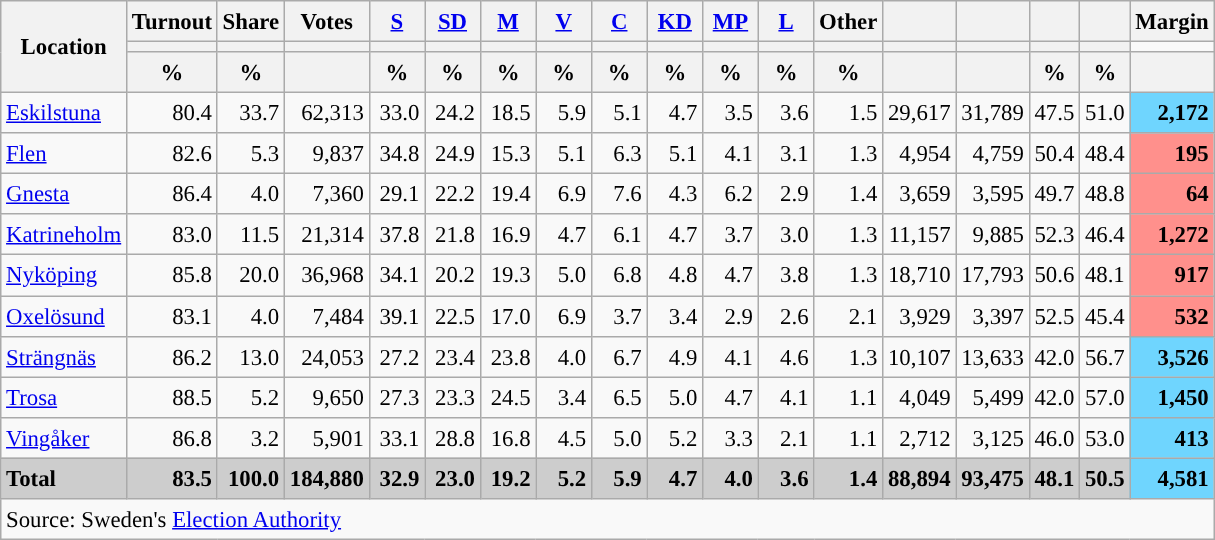<table class="wikitable sortable" style="text-align:right; font-size:95%; line-height:20px;">
<tr>
<th rowspan="3">Location</th>
<th>Turnout</th>
<th>Share</th>
<th>Votes</th>
<th width="30px" class="unsortable"><a href='#'>S</a></th>
<th width="30px" class="unsortable"><a href='#'>SD</a></th>
<th width="30px" class="unsortable"><a href='#'>M</a></th>
<th width="30px" class="unsortable"><a href='#'>V</a></th>
<th width="30px" class="unsortable"><a href='#'>C</a></th>
<th width="30px" class="unsortable"><a href='#'>KD</a></th>
<th width="30px" class="unsortable"><a href='#'>MP</a></th>
<th width="30px" class="unsortable"><a href='#'>L</a></th>
<th width="30px" class="unsortable">Other</th>
<th></th>
<th></th>
<th></th>
<th></th>
<th>Margin</th>
</tr>
<tr>
<th></th>
<th></th>
<th></th>
<th style="background:"></th>
<th style="background:"></th>
<th style="background:"></th>
<th style="background:"></th>
<th style="background:"></th>
<th style="background:"></th>
<th style="background:"></th>
<th style="background:"></th>
<th style="background:"></th>
<th style="background:"></th>
<th style="background:"></th>
<th style="background:"></th>
<th style="background:"></th>
</tr>
<tr>
<th data-sort-type="number">%</th>
<th data-sort-type="number">%</th>
<th></th>
<th data-sort-type="number">%</th>
<th data-sort-type="number">%</th>
<th data-sort-type="number">%</th>
<th data-sort-type="number">%</th>
<th data-sort-type="number">%</th>
<th data-sort-type="number">%</th>
<th data-sort-type="number">%</th>
<th data-sort-type="number">%</th>
<th data-sort-type="number">%</th>
<th data-sort-type="number"></th>
<th data-sort-type="number"></th>
<th data-sort-type="number">%</th>
<th data-sort-type="number">%</th>
<th data-sort-type="number"></th>
</tr>
<tr>
<td align="left"><a href='#'>Eskilstuna</a></td>
<td>80.4</td>
<td>33.7</td>
<td>62,313</td>
<td>33.0</td>
<td>24.2</td>
<td>18.5</td>
<td>5.9</td>
<td>5.1</td>
<td>4.7</td>
<td>3.5</td>
<td>3.6</td>
<td>1.5</td>
<td>29,617</td>
<td>31,789</td>
<td>47.5</td>
<td>51.0</td>
<td bgcolor=#6fd5fe><strong>2,172</strong></td>
</tr>
<tr>
<td align="left"><a href='#'>Flen</a></td>
<td>82.6</td>
<td>5.3</td>
<td>9,837</td>
<td>34.8</td>
<td>24.9</td>
<td>15.3</td>
<td>5.1</td>
<td>6.3</td>
<td>5.1</td>
<td>4.1</td>
<td>3.1</td>
<td>1.3</td>
<td>4,954</td>
<td>4,759</td>
<td>50.4</td>
<td>48.4</td>
<td bgcolor=#ff908c><strong>195</strong></td>
</tr>
<tr>
<td align="left"><a href='#'>Gnesta</a></td>
<td>86.4</td>
<td>4.0</td>
<td>7,360</td>
<td>29.1</td>
<td>22.2</td>
<td>19.4</td>
<td>6.9</td>
<td>7.6</td>
<td>4.3</td>
<td>6.2</td>
<td>2.9</td>
<td>1.4</td>
<td>3,659</td>
<td>3,595</td>
<td>49.7</td>
<td>48.8</td>
<td bgcolor=#ff908c><strong>64</strong></td>
</tr>
<tr>
<td align="left"><a href='#'>Katrineholm</a></td>
<td>83.0</td>
<td>11.5</td>
<td>21,314</td>
<td>37.8</td>
<td>21.8</td>
<td>16.9</td>
<td>4.7</td>
<td>6.1</td>
<td>4.7</td>
<td>3.7</td>
<td>3.0</td>
<td>1.3</td>
<td>11,157</td>
<td>9,885</td>
<td>52.3</td>
<td>46.4</td>
<td bgcolor=#ff908c><strong>1,272</strong></td>
</tr>
<tr>
<td align="left"><a href='#'>Nyköping</a></td>
<td>85.8</td>
<td>20.0</td>
<td>36,968</td>
<td>34.1</td>
<td>20.2</td>
<td>19.3</td>
<td>5.0</td>
<td>6.8</td>
<td>4.8</td>
<td>4.7</td>
<td>3.8</td>
<td>1.3</td>
<td>18,710</td>
<td>17,793</td>
<td>50.6</td>
<td>48.1</td>
<td bgcolor=#ff908c><strong>917</strong></td>
</tr>
<tr>
<td align="left"><a href='#'>Oxelösund</a></td>
<td>83.1</td>
<td>4.0</td>
<td>7,484</td>
<td>39.1</td>
<td>22.5</td>
<td>17.0</td>
<td>6.9</td>
<td>3.7</td>
<td>3.4</td>
<td>2.9</td>
<td>2.6</td>
<td>2.1</td>
<td>3,929</td>
<td>3,397</td>
<td>52.5</td>
<td>45.4</td>
<td bgcolor=#ff908c><strong>532</strong></td>
</tr>
<tr>
<td align="left"><a href='#'>Strängnäs</a></td>
<td>86.2</td>
<td>13.0</td>
<td>24,053</td>
<td>27.2</td>
<td>23.4</td>
<td>23.8</td>
<td>4.0</td>
<td>6.7</td>
<td>4.9</td>
<td>4.1</td>
<td>4.6</td>
<td>1.3</td>
<td>10,107</td>
<td>13,633</td>
<td>42.0</td>
<td>56.7</td>
<td bgcolor=#6fd5fe><strong>3,526</strong></td>
</tr>
<tr>
<td align="left"><a href='#'>Trosa</a></td>
<td>88.5</td>
<td>5.2</td>
<td>9,650</td>
<td>27.3</td>
<td>23.3</td>
<td>24.5</td>
<td>3.4</td>
<td>6.5</td>
<td>5.0</td>
<td>4.7</td>
<td>4.1</td>
<td>1.1</td>
<td>4,049</td>
<td>5,499</td>
<td>42.0</td>
<td>57.0</td>
<td bgcolor=#6fd5fe><strong>1,450</strong></td>
</tr>
<tr>
<td align="left"><a href='#'>Vingåker</a></td>
<td>86.8</td>
<td>3.2</td>
<td>5,901</td>
<td>33.1</td>
<td>28.8</td>
<td>16.8</td>
<td>4.5</td>
<td>5.0</td>
<td>5.2</td>
<td>3.3</td>
<td>2.1</td>
<td>1.1</td>
<td>2,712</td>
<td>3,125</td>
<td>46.0</td>
<td>53.0</td>
<td bgcolor=#6fd5fe><strong>413</strong></td>
</tr>
<tr style="background:#CDCDCD;">
<td align="left"><strong>Total</strong></td>
<td><strong>83.5</strong></td>
<td><strong>100.0</strong></td>
<td><strong>184,880</strong></td>
<td><strong>32.9</strong></td>
<td><strong>23.0</strong></td>
<td><strong>19.2</strong></td>
<td><strong>5.2</strong></td>
<td><strong>5.9</strong></td>
<td><strong>4.7</strong></td>
<td><strong>4.0</strong></td>
<td><strong>3.6</strong></td>
<td><strong>1.4</strong></td>
<td><strong>88,894</strong></td>
<td><strong>93,475</strong></td>
<td><strong>48.1</strong></td>
<td><strong>50.5</strong></td>
<td bgcolor=#6fd5fe><strong>4,581</strong></td>
</tr>
<tr>
<td colspan="18" align="left">Source: Sweden's <a href='#'>Election Authority</a></td>
</tr>
</table>
